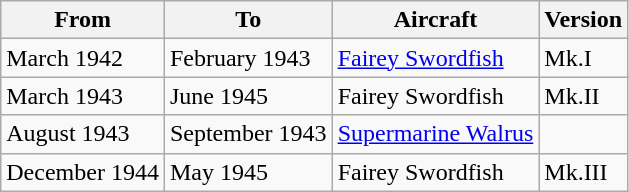<table class="wikitable">
<tr>
<th>From</th>
<th>To</th>
<th>Aircraft</th>
<th>Version</th>
</tr>
<tr>
<td>March 1942</td>
<td>February 1943</td>
<td><a href='#'>Fairey Swordfish</a></td>
<td>Mk.I</td>
</tr>
<tr>
<td>March 1943</td>
<td>June 1945</td>
<td>Fairey Swordfish</td>
<td>Mk.II</td>
</tr>
<tr>
<td>August 1943</td>
<td>September 1943</td>
<td><a href='#'>Supermarine Walrus</a></td>
<td></td>
</tr>
<tr>
<td>December 1944</td>
<td>May 1945</td>
<td>Fairey Swordfish</td>
<td>Mk.III</td>
</tr>
</table>
